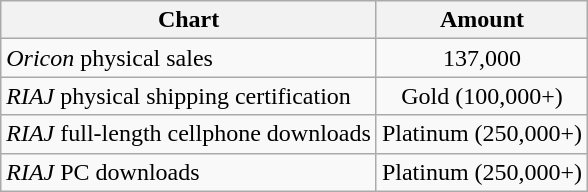<table class="wikitable">
<tr>
<th>Chart</th>
<th>Amount</th>
</tr>
<tr>
<td><em>Oricon</em> physical sales</td>
<td align="center">137,000</td>
</tr>
<tr>
<td><em>RIAJ</em> physical shipping certification</td>
<td align="center">Gold (100,000+)</td>
</tr>
<tr>
<td><em>RIAJ</em> full-length cellphone downloads</td>
<td align="center">Platinum (250,000+)</td>
</tr>
<tr>
<td><em>RIAJ</em> PC downloads</td>
<td align="center">Platinum (250,000+)</td>
</tr>
</table>
